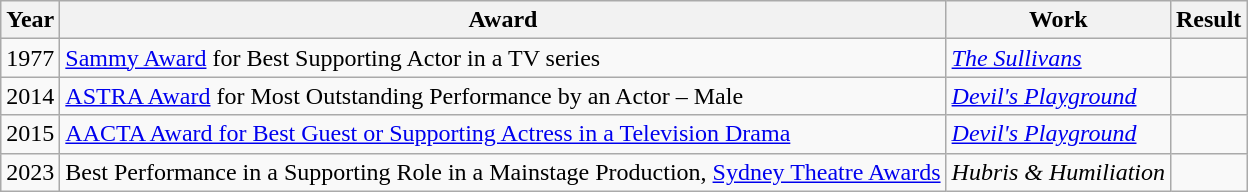<table class="wikitable sortable">
<tr>
<th>Year</th>
<th>Award</th>
<th>Work</th>
<th>Result</th>
</tr>
<tr>
<td>1977</td>
<td><a href='#'>Sammy Award</a> for Best Supporting Actor in a TV series</td>
<td><em><a href='#'>The Sullivans</a></em></td>
<td></td>
</tr>
<tr>
<td>2014</td>
<td><a href='#'>ASTRA Award</a> for Most Outstanding Performance by an Actor – Male</td>
<td><em><a href='#'>Devil's Playground</a></em></td>
<td></td>
</tr>
<tr>
<td>2015</td>
<td><a href='#'>AACTA Award for Best Guest or Supporting Actress in a Television Drama</a></td>
<td><em><a href='#'>Devil's Playground</a></em></td>
<td></td>
</tr>
<tr>
<td>2023</td>
<td>Best Performance in a Supporting Role in a Mainstage Production, <a href='#'>Sydney Theatre Awards</a></td>
<td><em>Hubris & Humiliation</em></td>
<td></td>
</tr>
</table>
